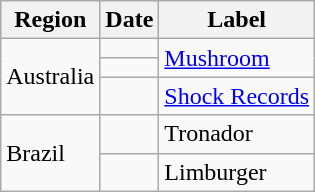<table class="wikitable">
<tr>
<th>Region</th>
<th>Date</th>
<th>Label</th>
</tr>
<tr>
<td rowspan="3">Australia</td>
<td></td>
<td rowspan="2"><a href='#'>Mushroom</a></td>
</tr>
<tr>
<td></td>
</tr>
<tr>
<td></td>
<td><a href='#'>Shock Records</a></td>
</tr>
<tr>
<td rowspan="2">Brazil</td>
<td></td>
<td>Tronador</td>
</tr>
<tr>
<td></td>
<td>Limburger</td>
</tr>
</table>
